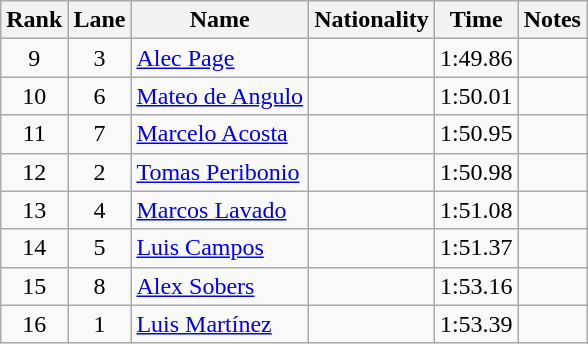<table class="wikitable sortable" style="text-align:center">
<tr>
<th>Rank</th>
<th>Lane</th>
<th>Name</th>
<th>Nationality</th>
<th>Time</th>
<th>Notes</th>
</tr>
<tr>
<td>9</td>
<td>3</td>
<td align=left><a href='#'>Alec Page</a></td>
<td align=left></td>
<td>1:49.86</td>
<td></td>
</tr>
<tr>
<td>10</td>
<td>6</td>
<td align=left><a href='#'>Mateo de Angulo</a></td>
<td align=left></td>
<td>1:50.01</td>
<td></td>
</tr>
<tr>
<td>11</td>
<td>7</td>
<td align=left><a href='#'>Marcelo Acosta</a></td>
<td align=left></td>
<td>1:50.95</td>
<td></td>
</tr>
<tr>
<td>12</td>
<td>2</td>
<td align=left><a href='#'>Tomas Peribonio</a></td>
<td align=left></td>
<td>1:50.98</td>
<td></td>
</tr>
<tr>
<td>13</td>
<td>4</td>
<td align=left><a href='#'>Marcos Lavado</a></td>
<td align=left></td>
<td>1:51.08</td>
<td></td>
</tr>
<tr>
<td>14</td>
<td>5</td>
<td align=left><a href='#'>Luis Campos</a></td>
<td align=left></td>
<td>1:51.37</td>
<td></td>
</tr>
<tr>
<td>15</td>
<td>8</td>
<td align=left><a href='#'>Alex Sobers</a></td>
<td align=left></td>
<td>1:53.16</td>
<td></td>
</tr>
<tr>
<td>16</td>
<td>1</td>
<td align=left><a href='#'>Luis Martínez</a></td>
<td align=left></td>
<td>1:53.39</td>
<td></td>
</tr>
</table>
